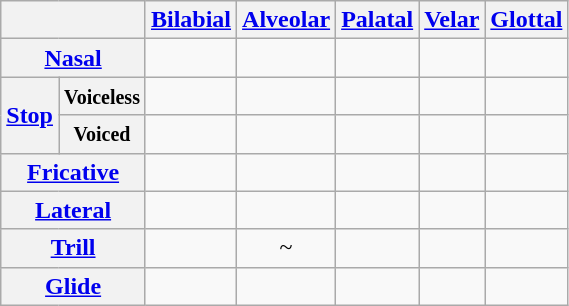<table class="wikitable" style="text-align:center;">
<tr>
<th colspan="2"></th>
<th><a href='#'>Bilabial</a></th>
<th><a href='#'>Alveolar</a></th>
<th><a href='#'>Palatal</a></th>
<th><a href='#'>Velar</a></th>
<th><a href='#'>Glottal</a></th>
</tr>
<tr>
<th colspan="2"><a href='#'>Nasal</a></th>
<td></td>
<td></td>
<td></td>
<td></td>
<td></td>
</tr>
<tr>
<th rowspan="2"><a href='#'>Stop</a></th>
<th><small>Voiceless</small></th>
<td></td>
<td></td>
<td></td>
<td></td>
<td></td>
</tr>
<tr>
<th><small>Voiced</small></th>
<td></td>
<td></td>
<td></td>
<td></td>
<td></td>
</tr>
<tr>
<th colspan="2"><a href='#'>Fricative</a></th>
<td></td>
<td></td>
<td></td>
<td></td>
<td></td>
</tr>
<tr>
<th colspan="2"><a href='#'>Lateral</a></th>
<td></td>
<td></td>
<td></td>
<td></td>
<td></td>
</tr>
<tr>
<th colspan="2"><a href='#'>Trill</a></th>
<td></td>
<td> ~ </td>
<td></td>
<td></td>
<td></td>
</tr>
<tr>
<th colspan="2"><a href='#'>Glide</a></th>
<td></td>
<td></td>
<td></td>
<td></td>
<td></td>
</tr>
</table>
